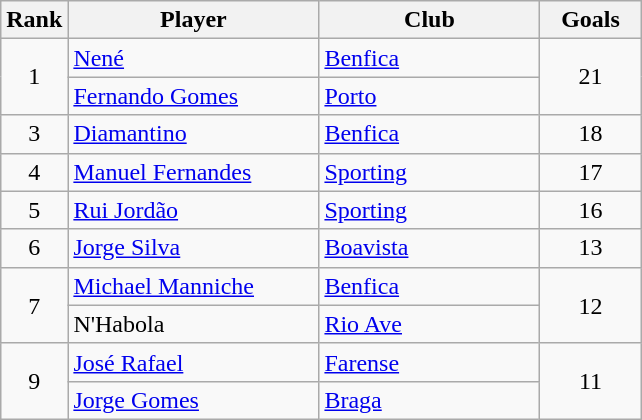<table class="wikitable" style="margin-right: 0;">
<tr text-align:center;">
<th style="width:35px;">Rank</th>
<th style="width:160px;">Player</th>
<th style="width:140px;">Club</th>
<th style="width:60px;">Goals</th>
</tr>
<tr>
<td rowspan="2" style="text-align:center;">1</td>
<td> <a href='#'>Nené</a></td>
<td><a href='#'>Benfica</a></td>
<td rowspan="2" style="text-align:center;">21</td>
</tr>
<tr>
<td> <a href='#'>Fernando Gomes</a></td>
<td><a href='#'>Porto</a></td>
</tr>
<tr>
<td style="text-align:center;">3</td>
<td> <a href='#'>Diamantino</a></td>
<td><a href='#'>Benfica</a></td>
<td style="text-align:center;">18</td>
</tr>
<tr>
<td style="text-align:center;">4</td>
<td> <a href='#'>Manuel Fernandes</a></td>
<td><a href='#'>Sporting</a></td>
<td style="text-align:center;">17</td>
</tr>
<tr>
<td style="text-align:center;">5</td>
<td> <a href='#'>Rui Jordão</a></td>
<td><a href='#'>Sporting</a></td>
<td style="text-align:center;">16</td>
</tr>
<tr>
<td style="text-align:center;">6</td>
<td> <a href='#'>Jorge Silva</a></td>
<td><a href='#'>Boavista</a></td>
<td style="text-align:center;">13</td>
</tr>
<tr>
<td rowspan="2" style="text-align:center;">7</td>
<td> <a href='#'>Michael Manniche</a></td>
<td><a href='#'>Benfica</a></td>
<td rowspan="2" style="text-align:center;">12</td>
</tr>
<tr>
<td> N'Habola</td>
<td><a href='#'>Rio Ave</a></td>
</tr>
<tr>
<td rowspan="2" style="text-align:center;">9</td>
<td> <a href='#'>José Rafael</a></td>
<td><a href='#'>Farense</a></td>
<td rowspan="2" style="text-align:center;">11</td>
</tr>
<tr>
<td> <a href='#'>Jorge Gomes</a></td>
<td><a href='#'>Braga</a></td>
</tr>
</table>
